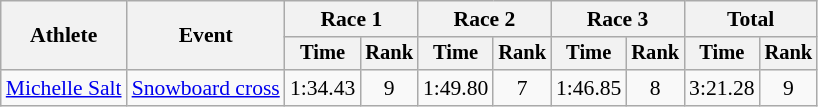<table class="wikitable" style="font-size:90%">
<tr>
<th rowspan="2">Athlete</th>
<th rowspan="2">Event</th>
<th colspan=2>Race 1</th>
<th colspan=2>Race 2</th>
<th colspan=2>Race 3</th>
<th colspan=2>Total</th>
</tr>
<tr style="font-size:95%">
<th>Time</th>
<th>Rank</th>
<th>Time</th>
<th>Rank</th>
<th>Time</th>
<th>Rank</th>
<th>Time</th>
<th>Rank</th>
</tr>
<tr align=center>
<td align=left><a href='#'>Michelle Salt</a></td>
<td align=left><a href='#'>Snowboard cross</a></td>
<td>1:34.43</td>
<td>9</td>
<td>1:49.80</td>
<td>7</td>
<td>1:46.85</td>
<td>8</td>
<td>3:21.28</td>
<td>9</td>
</tr>
</table>
